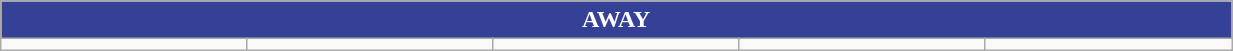<table class="wikitable collapsible collapsed" style="width:65%">
<tr>
<th colspan=6 ! style="color:white; background:#344196">AWAY</th>
</tr>
<tr>
<td></td>
<td></td>
<td></td>
<td></td>
<td></td>
</tr>
</table>
